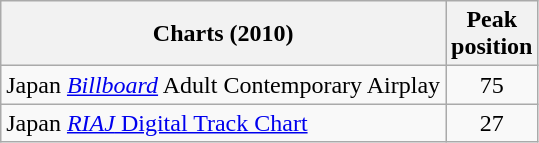<table class="wikitable sortable">
<tr>
<th>Charts (2010)</th>
<th>Peak<br>position</th>
</tr>
<tr>
<td>Japan <em><a href='#'>Billboard</a></em> Adult Contemporary Airplay</td>
<td style="text-align:center;">75</td>
</tr>
<tr>
<td>Japan <a href='#'><em>RIAJ</em> Digital Track Chart</a></td>
<td align="center">27</td>
</tr>
</table>
